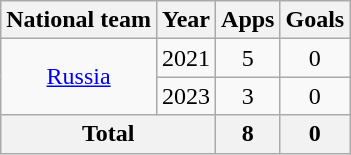<table class=wikitable style=text-align:center>
<tr>
<th>National team</th>
<th>Year</th>
<th>Apps</th>
<th>Goals</th>
</tr>
<tr>
<td rowspan="2"><a href='#'>Russia</a></td>
<td>2021</td>
<td>5</td>
<td>0</td>
</tr>
<tr>
<td>2023</td>
<td>3</td>
<td>0</td>
</tr>
<tr>
<th colspan="2">Total</th>
<th>8</th>
<th>0</th>
</tr>
</table>
